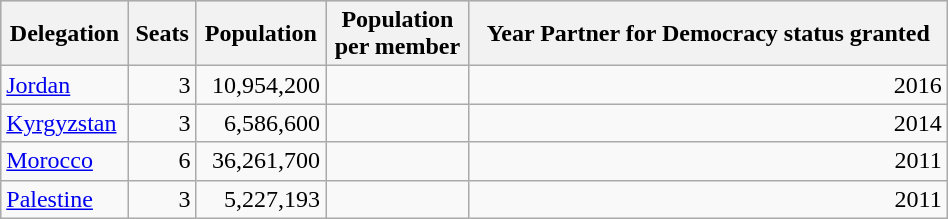<table class="wikitable sortable center" width=50%>
<tr bgcolor="lightgrey">
<th>Delegation</th>
<th>Seats</th>
<th>Population</th>
<th>Population<br>per member</th>
<th>Year Partner for Democracy status granted</th>
</tr>
<tr align="right">
<td align="left"> <a href='#'>Jordan</a></td>
<td>3</td>
<td>10,954,200</td>
<td></td>
<td>2016</td>
</tr>
<tr align="right">
<td align="left"> <a href='#'>Kyrgyzstan</a></td>
<td>3</td>
<td>6,586,600</td>
<td></td>
<td>2014</td>
</tr>
<tr align="right">
<td align="left"> <a href='#'>Morocco</a></td>
<td>6</td>
<td>36,261,700</td>
<td></td>
<td>2011</td>
</tr>
<tr align="right">
<td align="left"> <a href='#'>Palestine</a></td>
<td>3</td>
<td>5,227,193</td>
<td></td>
<td>2011</td>
</tr>
</table>
